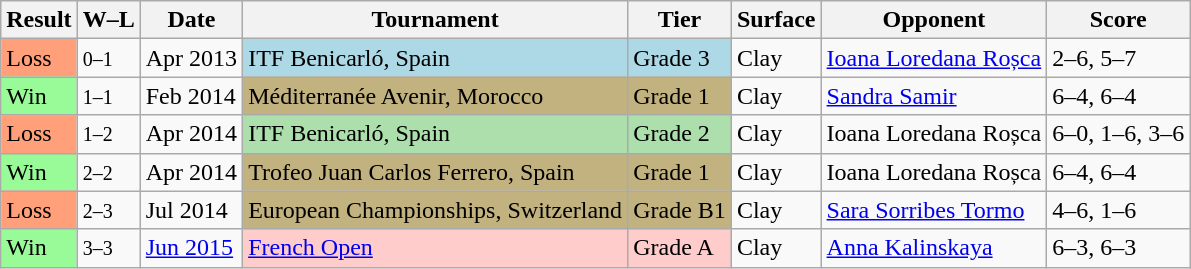<table class="sortable wikitable">
<tr>
<th>Result</th>
<th class=unsortable>W–L</th>
<th>Date</th>
<th>Tournament</th>
<th>Tier</th>
<th>Surface</th>
<th>Opponent</th>
<th class=unsortable>Score</th>
</tr>
<tr>
<td bgcolor=ffa07a>Loss</td>
<td><small>0–1</small></td>
<td>Apr 2013</td>
<td bgcolor=lightblue>ITF Benicarló, Spain</td>
<td bgcolor=lightblue>Grade 3</td>
<td>Clay</td>
<td> <a href='#'>Ioana Loredana Roșca</a></td>
<td>2–6, 5–7</td>
</tr>
<tr>
<td bgcolor=98FB98>Win</td>
<td><small>1–1</small></td>
<td>Feb 2014</td>
<td bgcolor=C2B280>Méditerranée Avenir, Morocco</td>
<td bgcolor=C2B280>Grade 1</td>
<td>Clay</td>
<td> <a href='#'>Sandra Samir</a></td>
<td>6–4, 6–4</td>
</tr>
<tr>
<td bgcolor=ffa07a>Loss</td>
<td><small>1–2</small></td>
<td>Apr 2014</td>
<td bgcolor=addfad>ITF Benicarló, Spain</td>
<td bgcolor=addfad>Grade 2</td>
<td>Clay</td>
<td> Ioana Loredana Roșca</td>
<td>6–0, 1–6, 3–6</td>
</tr>
<tr>
<td bgcolor=98FB98>Win</td>
<td><small>2–2</small></td>
<td>Apr 2014</td>
<td bgcolor=C2B280>Trofeo Juan Carlos Ferrero, Spain</td>
<td bgcolor=C2B280>Grade 1</td>
<td>Clay</td>
<td> Ioana Loredana Roșca</td>
<td>6–4, 6–4</td>
</tr>
<tr>
<td bgcolor=ffa07a>Loss</td>
<td><small>2–3</small></td>
<td>Jul 2014</td>
<td bgcolor=C2B280>European Championships, Switzerland</td>
<td bgcolor=C2B280>Grade B1</td>
<td>Clay</td>
<td> <a href='#'>Sara Sorribes Tormo</a></td>
<td>4–6, 1–6</td>
</tr>
<tr>
<td bgcolor=98FB98>Win</td>
<td><small>3–3</small></td>
<td><a href='#'>Jun 2015</a></td>
<td bgcolor=ffcccc><a href='#'>French Open</a></td>
<td bgcolor=ffcccc>Grade A</td>
<td>Clay</td>
<td> <a href='#'>Anna Kalinskaya</a></td>
<td>6–3, 6–3</td>
</tr>
</table>
